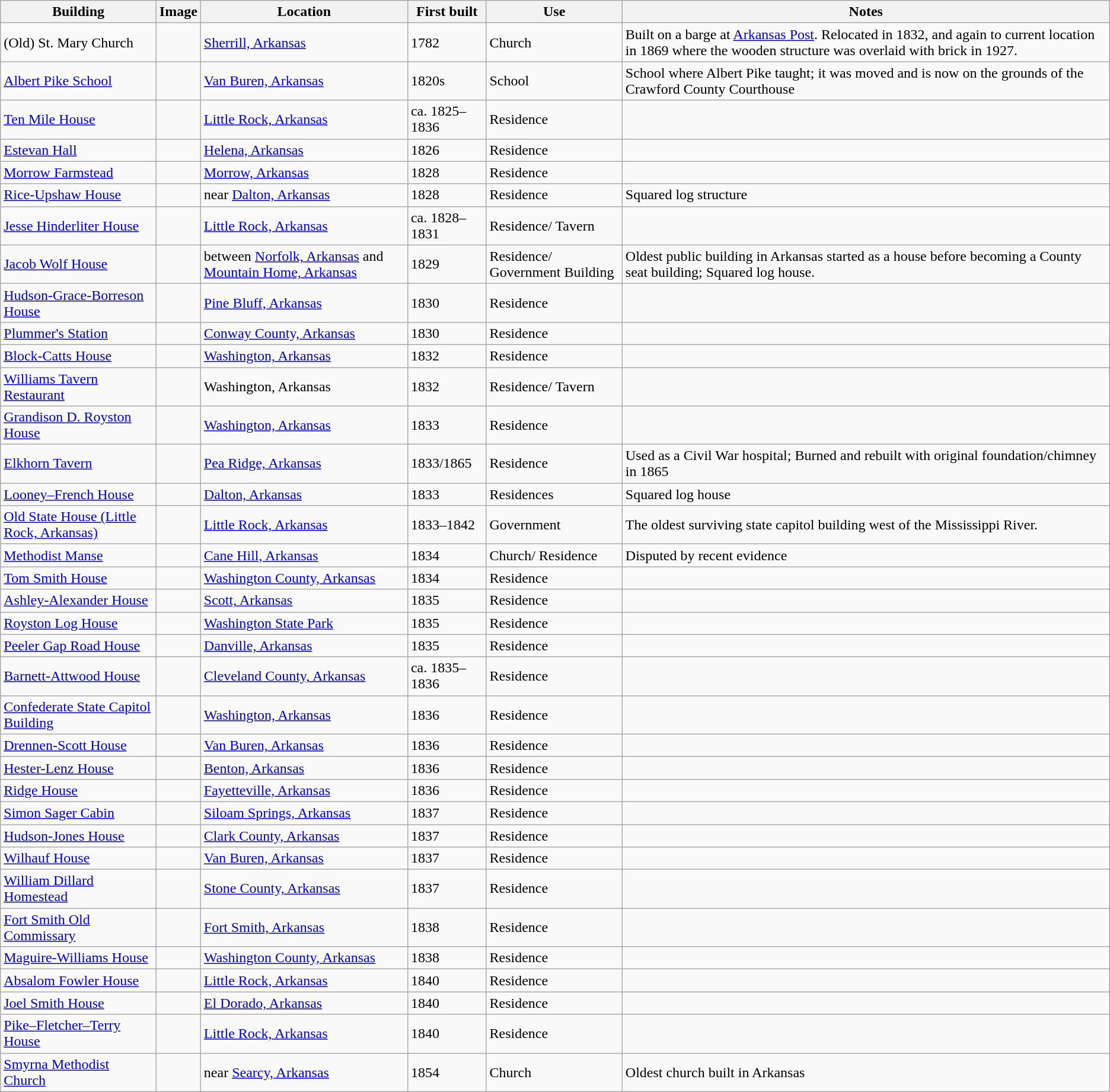<table class="wikitable sortable">
<tr>
<th>Building</th>
<th class="unsortable">Image</th>
<th>Location</th>
<th>First built</th>
<th>Use</th>
<th class="unsortable">Notes</th>
</tr>
<tr>
<td>(Old) St. Mary Church</td>
<td><br></td>
<td><a href='#'>Sherrill, Arkansas</a></td>
<td>1782</td>
<td>Church</td>
<td>Built on a barge at <a href='#'>Arkansas Post</a>. Relocated in 1832, and again to current location in 1869 where the wooden structure was overlaid with brick in 1927.</td>
</tr>
<tr>
<td><a href='#'>Albert Pike School</a></td>
<td></td>
<td><a href='#'>Van Buren, Arkansas</a></td>
<td>1820s</td>
<td>School</td>
<td>School where Albert Pike taught; it was moved and is now on the grounds of the Crawford County Courthouse</td>
</tr>
<tr>
<td><a href='#'>Ten Mile House</a></td>
<td></td>
<td><a href='#'>Little Rock, Arkansas</a></td>
<td>ca. 1825–1836</td>
<td>Residence</td>
<td></td>
</tr>
<tr>
<td><a href='#'>Estevan Hall</a></td>
<td></td>
<td><a href='#'>Helena, Arkansas</a></td>
<td>1826</td>
<td>Residence</td>
<td></td>
</tr>
<tr>
<td><a href='#'>Morrow Farmstead</a></td>
<td></td>
<td><a href='#'>Morrow, Arkansas</a></td>
<td>1828</td>
<td>Residence</td>
<td></td>
</tr>
<tr>
<td><a href='#'>Rice-Upshaw House</a></td>
<td></td>
<td>near <a href='#'>Dalton, Arkansas</a></td>
<td>1828</td>
<td>Residence</td>
<td>Squared log structure</td>
</tr>
<tr>
<td><a href='#'>Jesse Hinderliter House</a></td>
<td></td>
<td><a href='#'>Little Rock, Arkansas</a></td>
<td>ca. 1828–1831</td>
<td>Residence/ Tavern</td>
<td></td>
</tr>
<tr>
<td><a href='#'>Jacob Wolf House</a></td>
<td></td>
<td>between <a href='#'>Norfolk, Arkansas</a> and <a href='#'>Mountain Home, Arkansas</a></td>
<td>1829</td>
<td>Residence/ Government Building</td>
<td>Oldest public building in Arkansas started as a house before becoming a County seat building; Squared log house.</td>
</tr>
<tr>
<td><a href='#'>Hudson-Grace-Borreson House</a></td>
<td></td>
<td><a href='#'>Pine Bluff, Arkansas</a></td>
<td>1830</td>
<td>Residence</td>
<td></td>
</tr>
<tr>
<td><a href='#'>Plummer's Station</a></td>
<td></td>
<td><a href='#'>Conway County, Arkansas</a></td>
<td>1830</td>
<td>Residence</td>
<td></td>
</tr>
<tr>
<td><a href='#'>Block-Catts House</a></td>
<td></td>
<td><a href='#'>Washington, Arkansas</a></td>
<td>1832</td>
<td>Residence</td>
<td></td>
</tr>
<tr>
<td><a href='#'>Williams Tavern Restaurant</a></td>
<td></td>
<td>Washington, Arkansas</td>
<td>1832</td>
<td>Residence/ Tavern</td>
<td></td>
</tr>
<tr>
<td><a href='#'>Grandison D. Royston House</a></td>
<td></td>
<td><a href='#'>Washington, Arkansas</a></td>
<td>1833</td>
<td>Residence</td>
<td></td>
</tr>
<tr>
<td><a href='#'>Elkhorn Tavern</a></td>
<td></td>
<td><a href='#'>Pea Ridge, Arkansas</a></td>
<td>1833/1865</td>
<td>Residence</td>
<td>Used as a Civil War hospital; Burned and rebuilt with original foundation/chimney in 1865</td>
</tr>
<tr>
<td><a href='#'>Looney–French House</a></td>
<td></td>
<td><a href='#'>Dalton, Arkansas</a></td>
<td>1833</td>
<td>Residences</td>
<td>Squared log house</td>
</tr>
<tr>
<td><a href='#'>Old State House (Little Rock, Arkansas)</a></td>
<td></td>
<td><a href='#'>Little Rock, Arkansas</a></td>
<td>1833–1842</td>
<td>Government</td>
<td>The oldest surviving state capitol building west of the Mississippi River.</td>
</tr>
<tr>
<td><a href='#'>Methodist Manse</a></td>
<td></td>
<td><a href='#'>Cane Hill, Arkansas</a></td>
<td>1834</td>
<td>Church/ Residence</td>
<td>Disputed by recent evidence</td>
</tr>
<tr>
<td><a href='#'>Tom Smith House</a></td>
<td></td>
<td><a href='#'>Washington County, Arkansas</a></td>
<td>1834</td>
<td>Residence</td>
<td></td>
</tr>
<tr>
<td><a href='#'>Ashley-Alexander House</a></td>
<td></td>
<td><a href='#'>Scott, Arkansas</a></td>
<td>1835</td>
<td>Residence</td>
<td></td>
</tr>
<tr>
<td><a href='#'>Royston Log House</a></td>
<td></td>
<td><a href='#'>Washington State Park</a></td>
<td>1835</td>
<td>Residence</td>
<td></td>
</tr>
<tr>
<td><a href='#'>Peeler Gap Road House</a></td>
<td></td>
<td><a href='#'>Danville, Arkansas</a></td>
<td>1835</td>
<td>Residence</td>
<td></td>
</tr>
<tr>
<td><a href='#'>Barnett-Attwood House</a></td>
<td></td>
<td><a href='#'>Cleveland County, Arkansas</a></td>
<td>ca. 1835–1836</td>
<td>Residence</td>
<td></td>
</tr>
<tr>
<td><a href='#'>Confederate State Capitol Building</a></td>
<td></td>
<td><a href='#'>Washington, Arkansas</a></td>
<td>1836</td>
<td>Residence</td>
<td></td>
</tr>
<tr>
<td><a href='#'>Drennen-Scott House</a></td>
<td></td>
<td><a href='#'>Van Buren, Arkansas</a></td>
<td>1836</td>
<td>Residence</td>
<td></td>
</tr>
<tr>
<td><a href='#'>Hester-Lenz House</a></td>
<td></td>
<td><a href='#'>Benton, Arkansas</a></td>
<td>1836</td>
<td>Residence</td>
<td></td>
</tr>
<tr>
<td><a href='#'>Ridge House</a></td>
<td></td>
<td><a href='#'>Fayetteville, Arkansas</a></td>
<td>1836</td>
<td>Residence</td>
<td></td>
</tr>
<tr>
<td><a href='#'>Simon Sager Cabin</a></td>
<td></td>
<td><a href='#'>Siloam Springs, Arkansas</a></td>
<td>1837</td>
<td>Residence</td>
<td></td>
</tr>
<tr>
<td><a href='#'>Hudson-Jones House</a></td>
<td></td>
<td><a href='#'>Clark County, Arkansas</a></td>
<td>1837</td>
<td>Residence</td>
<td></td>
</tr>
<tr>
<td><a href='#'>Wilhauf House</a></td>
<td></td>
<td><a href='#'>Van Buren, Arkansas</a></td>
<td>1837</td>
<td>Residence</td>
<td></td>
</tr>
<tr>
<td><a href='#'>William Dillard Homestead</a></td>
<td></td>
<td><a href='#'>Stone County, Arkansas</a></td>
<td>1837</td>
<td>Residence</td>
<td></td>
</tr>
<tr>
<td><a href='#'>Fort Smith Old Commissary</a></td>
<td></td>
<td><a href='#'>Fort Smith, Arkansas</a></td>
<td>1838</td>
<td>Residence</td>
<td></td>
</tr>
<tr>
<td><a href='#'>Maguire-Williams House</a></td>
<td></td>
<td><a href='#'>Washington County, Arkansas</a></td>
<td>1838</td>
<td>Residence</td>
<td></td>
</tr>
<tr>
<td><a href='#'>Absalom Fowler House</a></td>
<td></td>
<td><a href='#'>Little Rock, Arkansas</a></td>
<td>1840</td>
<td>Residence</td>
<td></td>
</tr>
<tr>
<td><a href='#'>Joel Smith House</a></td>
<td></td>
<td><a href='#'>El Dorado, Arkansas</a></td>
<td>1840</td>
<td>Residence</td>
<td></td>
</tr>
<tr>
<td><a href='#'>Pike–Fletcher–Terry House</a></td>
<td></td>
<td><a href='#'>Little Rock, Arkansas</a></td>
<td>1840</td>
<td>Residence</td>
<td></td>
</tr>
<tr>
<td><a href='#'>Smyrna Methodist Church</a></td>
<td></td>
<td>near <a href='#'>Searcy, Arkansas</a></td>
<td>1854</td>
<td>Church</td>
<td>Oldest church built in Arkansas</td>
</tr>
</table>
